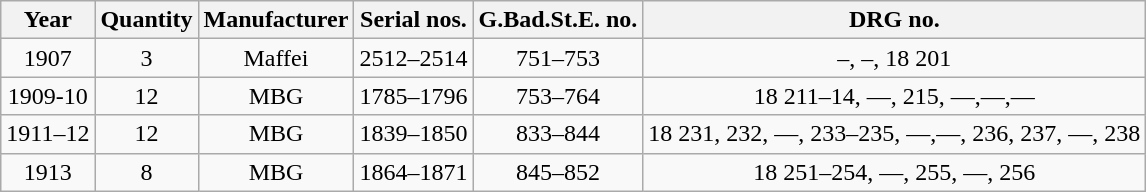<table class=wikitable style=text-align:center>
<tr>
<th>Year</th>
<th>Quantity</th>
<th>Manufacturer</th>
<th>Serial nos.</th>
<th>G.Bad.St.E. no.</th>
<th>DRG no.</th>
</tr>
<tr>
<td>1907</td>
<td>3</td>
<td>Maffei</td>
<td>2512–2514</td>
<td>751–753</td>
<td>–, –, 18 201</td>
</tr>
<tr>
<td>1909-10</td>
<td>12</td>
<td>MBG</td>
<td>1785–1796</td>
<td>753–764</td>
<td>18 211–14, —, 215, —,—,—</td>
</tr>
<tr>
<td>1911–12</td>
<td>12</td>
<td>MBG</td>
<td>1839–1850</td>
<td>833–844</td>
<td>18 231, 232, —, 233–235, —,—, 236, 237, —, 238</td>
</tr>
<tr>
<td>1913</td>
<td>8</td>
<td>MBG</td>
<td>1864–1871</td>
<td>845–852</td>
<td>18 251–254, —, 255, —, 256</td>
</tr>
</table>
